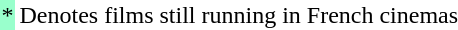<table class="wikidiv">
<tr>
<td style="text-align:left; background:#9fc;">*</td>
<td>Denotes films still running in French cinemas</td>
</tr>
</table>
